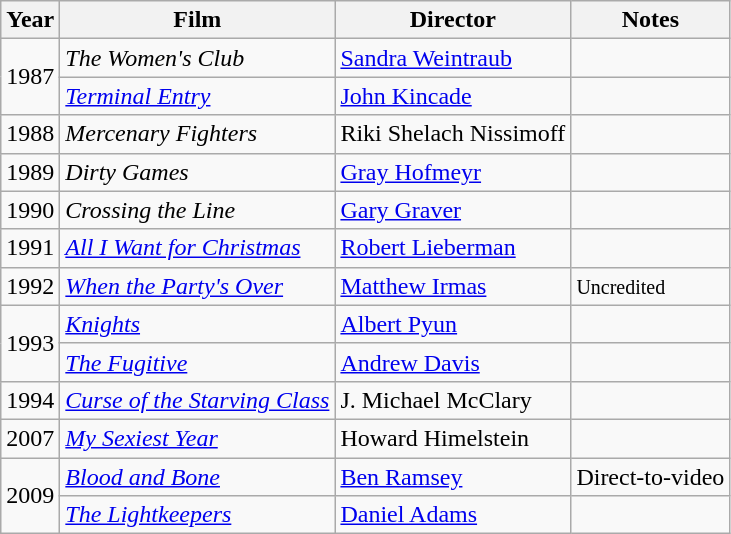<table class="wikitable">
<tr>
<th>Year</th>
<th>Film</th>
<th>Director</th>
<th>Notes</th>
</tr>
<tr>
<td rowspan=2>1987</td>
<td><em>The Women's Club</em></td>
<td><a href='#'>Sandra Weintraub</a></td>
<td></td>
</tr>
<tr>
<td><em><a href='#'>Terminal Entry</a></em></td>
<td><a href='#'>John Kincade</a></td>
<td></td>
</tr>
<tr>
<td>1988</td>
<td><em>Mercenary Fighters</em></td>
<td>Riki Shelach Nissimoff</td>
<td></td>
</tr>
<tr>
<td>1989</td>
<td><em>Dirty Games</em></td>
<td><a href='#'>Gray Hofmeyr</a></td>
<td></td>
</tr>
<tr>
<td>1990</td>
<td><em>Crossing the Line</em></td>
<td><a href='#'>Gary Graver</a></td>
<td></td>
</tr>
<tr>
<td>1991</td>
<td><em><a href='#'>All I Want for Christmas</a></em></td>
<td><a href='#'>Robert Lieberman</a></td>
<td></td>
</tr>
<tr>
<td>1992</td>
<td><em><a href='#'>When the Party's Over</a></em></td>
<td><a href='#'>Matthew Irmas</a></td>
<td><small>Uncredited</small></td>
</tr>
<tr>
<td rowspan=2>1993</td>
<td><em><a href='#'>Knights</a></em></td>
<td><a href='#'>Albert Pyun</a></td>
<td></td>
</tr>
<tr>
<td><em><a href='#'>The Fugitive</a></em></td>
<td><a href='#'>Andrew Davis</a></td>
<td></td>
</tr>
<tr>
<td>1994</td>
<td><em><a href='#'>Curse of the Starving Class</a></em></td>
<td>J. Michael McClary</td>
<td></td>
</tr>
<tr>
<td>2007</td>
<td><em><a href='#'>My Sexiest Year</a></em></td>
<td>Howard Himelstein</td>
<td></td>
</tr>
<tr>
<td rowspan=2>2009</td>
<td><em><a href='#'>Blood and Bone</a></em></td>
<td><a href='#'>Ben Ramsey</a></td>
<td>Direct-to-video</td>
</tr>
<tr>
<td><em><a href='#'>The Lightkeepers</a></em></td>
<td><a href='#'>Daniel Adams</a></td>
<td></td>
</tr>
</table>
